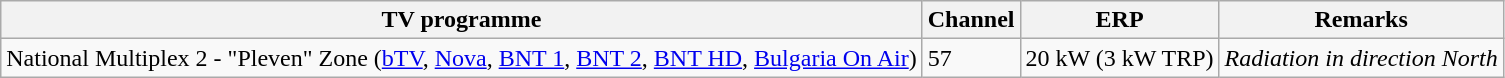<table class="wikitable">
<tr>
<th>TV programme</th>
<th>Channel</th>
<th>ERP</th>
<th>Remarks</th>
</tr>
<tr>
<td>National Multiplex 2 - "Pleven" Zone (<a href='#'>bTV</a>, <a href='#'>Nova</a>, <a href='#'>BNT 1</a>, <a href='#'>BNT 2</a>, <a href='#'>BNT HD</a>, <a href='#'>Bulgaria On Air</a>)</td>
<td>57</td>
<td>20 kW (3 kW TRP)</td>
<td><em>Radiation in direction North</em></td>
</tr>
</table>
